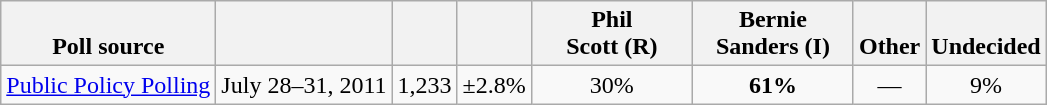<table class="wikitable" style="text-align:center">
<tr valign= bottom>
<th>Poll source</th>
<th></th>
<th></th>
<th></th>
<th style="width:100px;">Phil<br>Scott (R)</th>
<th style="width:100px;">Bernie<br>Sanders (I)</th>
<th>Other</th>
<th>Undecided</th>
</tr>
<tr>
<td align=left><a href='#'>Public Policy Polling</a></td>
<td>July 28–31, 2011</td>
<td>1,233</td>
<td>±2.8%</td>
<td>30%</td>
<td><strong>61%</strong></td>
<td>—</td>
<td>9%</td>
</tr>
</table>
